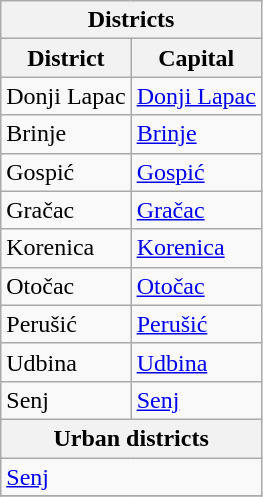<table class="wikitable">
<tr>
<th colspan=2>Districts</th>
</tr>
<tr>
<th>District</th>
<th>Capital</th>
</tr>
<tr>
<td>Donji Lapac</td>
<td><a href='#'>Donji Lapac</a></td>
</tr>
<tr>
<td>Brinje</td>
<td><a href='#'>Brinje</a></td>
</tr>
<tr>
<td>Gospić</td>
<td><a href='#'>Gospić</a></td>
</tr>
<tr>
<td>Gračac</td>
<td><a href='#'>Gračac</a></td>
</tr>
<tr>
<td>Korenica</td>
<td><a href='#'>Korenica</a></td>
</tr>
<tr>
<td>Otočac</td>
<td><a href='#'>Otočac</a></td>
</tr>
<tr>
<td>Perušić</td>
<td><a href='#'>Perušić</a></td>
</tr>
<tr>
<td>Udbina</td>
<td><a href='#'>Udbina</a></td>
</tr>
<tr>
<td>Senj</td>
<td><a href='#'>Senj</a></td>
</tr>
<tr>
<th colspan=2>Urban districts</th>
</tr>
<tr>
<td colspan = 2><a href='#'>Senj</a></td>
</tr>
<tr>
</tr>
</table>
